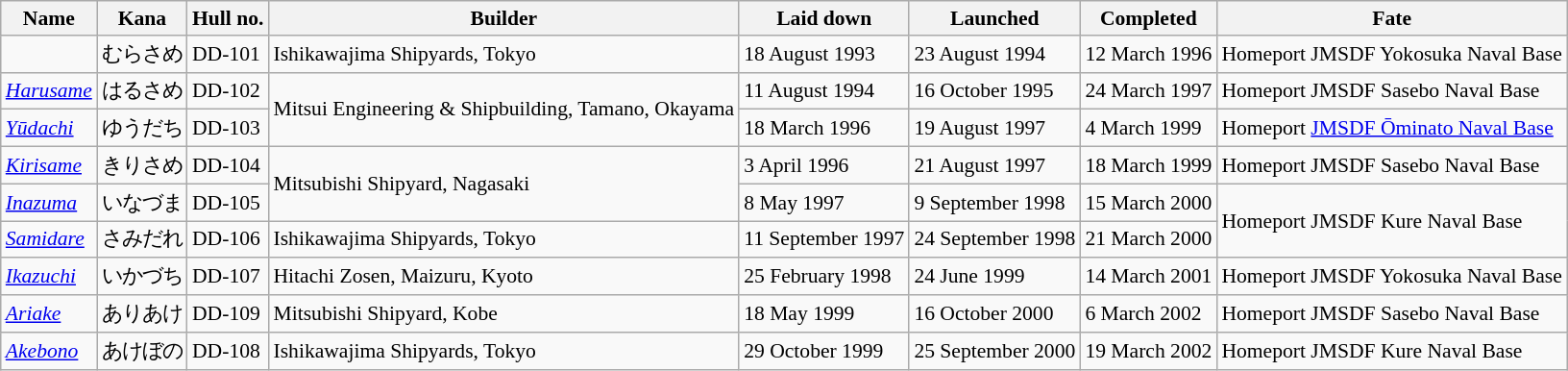<table class="wikitable" style="font-size:90%;">
<tr>
<th>Name</th>
<th>Kana</th>
<th>Hull no.</th>
<th>Builder</th>
<th>Laid down</th>
<th>Launched</th>
<th>Completed</th>
<th>Fate</th>
</tr>
<tr>
<td></td>
<td>むらさめ</td>
<td>DD-101</td>
<td>Ishikawajima Shipyards, Tokyo</td>
<td>18 August 1993</td>
<td>23 August 1994</td>
<td>12 March 1996</td>
<td>Homeport JMSDF Yokosuka Naval Base</td>
</tr>
<tr>
<td><em><a href='#'>Harusame</a></em></td>
<td>はるさめ</td>
<td>DD-102</td>
<td rowspan="2">Mitsui Engineering & Shipbuilding, Tamano, Okayama</td>
<td>11 August 1994</td>
<td>16 October 1995</td>
<td>24 March 1997</td>
<td>Homeport JMSDF Sasebo Naval Base</td>
</tr>
<tr>
<td><em><a href='#'>Yūdachi</a></em></td>
<td>ゆうだち</td>
<td>DD-103</td>
<td>18 March 1996</td>
<td>19 August 1997</td>
<td>4 March 1999</td>
<td>Homeport <a href='#'>JMSDF Ōminato Naval Base</a></td>
</tr>
<tr>
<td><em><a href='#'>Kirisame</a></em></td>
<td>きりさめ</td>
<td>DD-104</td>
<td rowspan="2">Mitsubishi Shipyard, Nagasaki</td>
<td>3 April 1996</td>
<td>21 August 1997</td>
<td>18 March 1999</td>
<td>Homeport JMSDF Sasebo Naval Base</td>
</tr>
<tr>
<td><a href='#'><em>Inazuma</em></a></td>
<td>いなづま</td>
<td>DD-105</td>
<td>8 May 1997</td>
<td>9 September 1998</td>
<td>15 March 2000</td>
<td rowspan="2">Homeport JMSDF Kure Naval Base</td>
</tr>
<tr>
<td><em><a href='#'>Samidare</a></em></td>
<td>さみだれ</td>
<td>DD-106</td>
<td>Ishikawajima Shipyards, Tokyo</td>
<td>11 September 1997</td>
<td>24 September 1998</td>
<td>21 March 2000</td>
</tr>
<tr>
<td><a href='#'><em>Ikazuchi</em></a></td>
<td>いかづち</td>
<td>DD-107</td>
<td>Hitachi Zosen, Maizuru, Kyoto</td>
<td>25 February 1998</td>
<td>24 June 1999</td>
<td>14 March 2001</td>
<td>Homeport JMSDF Yokosuka Naval Base</td>
</tr>
<tr>
<td><em><a href='#'>Ariake</a></em></td>
<td>ありあけ</td>
<td>DD-109</td>
<td>Mitsubishi Shipyard, Kobe</td>
<td>18 May 1999</td>
<td>16 October 2000</td>
<td>6 March 2002</td>
<td>Homeport JMSDF Sasebo Naval Base</td>
</tr>
<tr>
<td><em><a href='#'>Akebono</a></em></td>
<td>あけぼの</td>
<td>DD-108</td>
<td>Ishikawajima Shipyards, Tokyo</td>
<td>29 October 1999</td>
<td>25 September 2000</td>
<td>19 March 2002</td>
<td>Homeport JMSDF Kure Naval Base</td>
</tr>
</table>
